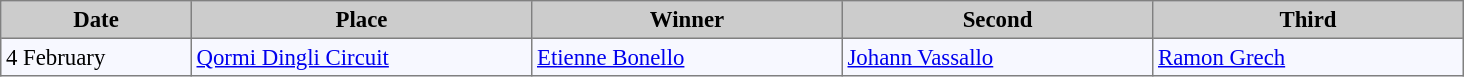<table bgcolor="#f7f8ff" cellpadding="3" cellspacing="0" border="1" style="font-size: 95%; border: gray solid 1px; border-collapse: collapse;">
<tr bgcolor="#CCCCCC">
<td align="center" width="120"><strong>Date</strong></td>
<td align="center" width="220"><strong>Place</strong></td>
<td align="center" width="200"><strong>Winner</strong></td>
<td align="center" width="200"><strong>Second</strong></td>
<td align="center" width="200"><strong>Third</strong></td>
</tr>
<tr align="left" valign=top>
<td>4 February</td>
<td> <a href='#'>Qormi Dingli Circuit</a></td>
<td> <a href='#'>Etienne Bonello</a></td>
<td> <a href='#'>Johann Vassallo</a></td>
<td> <a href='#'>Ramon Grech</a></td>
</tr>
</table>
